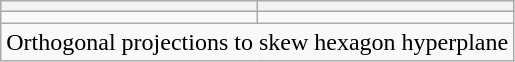<table class="wikitable floatright">
<tr>
<th></th>
<th></th>
</tr>
<tr>
<td></td>
<td></td>
</tr>
<tr>
<td colspan=2>Orthogonal projections to skew hexagon hyperplane</td>
</tr>
</table>
